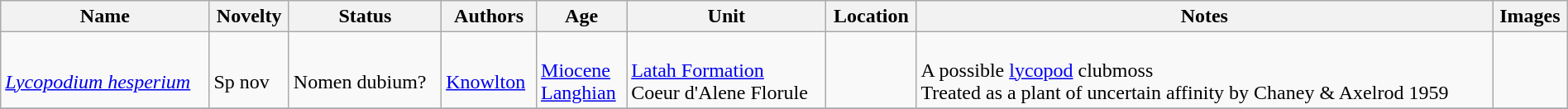<table class="wikitable sortable" align="center" width="100%">
<tr>
<th>Name</th>
<th>Novelty</th>
<th>Status</th>
<th>Authors</th>
<th>Age</th>
<th>Unit</th>
<th>Location</th>
<th>Notes</th>
<th>Images</th>
</tr>
<tr>
<td><br><em><a href='#'>Lycopodium hesperium</a></em></td>
<td><br>Sp nov</td>
<td><br>Nomen dubium?</td>
<td><br><a href='#'>Knowlton</a></td>
<td><br><a href='#'>Miocene</a><br><a href='#'>Langhian</a></td>
<td><br><a href='#'>Latah Formation</a><br>Coeur d'Alene Florule</td>
<td><br><br></td>
<td><br>A possible <a href='#'>lycopod</a> clubmoss<br> Treated as a plant of uncertain affinity by Chaney & Axelrod 1959</td>
<td><br></td>
</tr>
<tr>
</tr>
</table>
